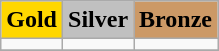<table class="wikitable">
<tr align="center">
<td bgcolor="gold"><strong>Gold</strong></td>
<td bgcolor="silver"><strong>Silver</strong></td>
<td bgcolor="CC9966"><strong>Bronze</strong></td>
</tr>
<tr valign="top">
<td></td>
<td></td>
<td></td>
</tr>
<tr>
</tr>
</table>
